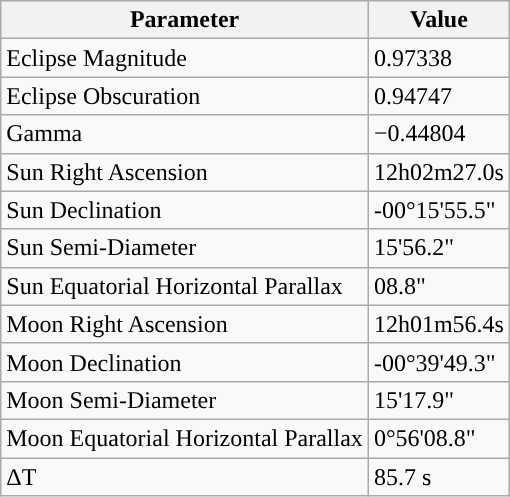<table class="wikitable">
<tr>
<th>Parameter</th>
<th>Value</th>
</tr>
<tr>
<td>Eclipse Magnitude</td>
<td>0.97338</td>
</tr>
<tr>
<td>Eclipse Obscuration</td>
<td>0.94747</td>
</tr>
<tr>
<td>Gamma</td>
<td>−0.44804</td>
</tr>
<tr>
<td>Sun Right Ascension</td>
<td>12h02m27.0s</td>
</tr>
<tr>
<td>Sun Declination</td>
<td>-00°15'55.5"</td>
</tr>
<tr>
<td>Sun Semi-Diameter</td>
<td>15'56.2"</td>
</tr>
<tr>
<td>Sun Equatorial Horizontal Parallax</td>
<td>08.8"</td>
</tr>
<tr>
<td>Moon Right Ascension</td>
<td>12h01m56.4s</td>
</tr>
<tr>
<td>Moon Declination</td>
<td>-00°39'49.3"</td>
</tr>
<tr>
<td>Moon Semi-Diameter</td>
<td>15'17.9"</td>
</tr>
<tr>
<td>Moon Equatorial Horizontal Parallax</td>
<td>0°56'08.8"</td>
</tr>
<tr>
<td>ΔT</td>
<td>85.7 s</td>
</tr>
</table>
